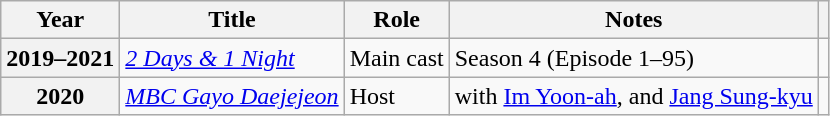<table class="wikitable plainrowheaders sortable">
<tr>
<th scope="col">Year</th>
<th scope="col">Title</th>
<th scope="col">Role</th>
<th scope="col">Notes</th>
<th scope="col" class="unsortable"></th>
</tr>
<tr>
<th scope="row">2019–2021</th>
<td><em><a href='#'>2 Days & 1 Night</a></em></td>
<td>Main cast</td>
<td>Season 4 (Episode 1–95)</td>
<td style="text-align:center"></td>
</tr>
<tr>
<th scope="row">2020</th>
<td><em><a href='#'>MBC Gayo Daejejeon</a></em></td>
<td>Host</td>
<td>with <a href='#'>Im Yoon-ah</a>, and <a href='#'>Jang Sung-kyu</a></td>
<td style="text-align:center"></td>
</tr>
</table>
